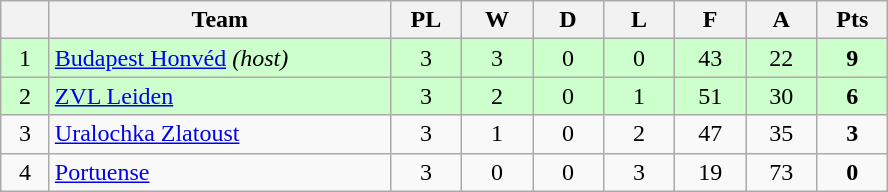<table class="wikitable" border="1" style="text-align:center">
<tr>
<th width=25></th>
<th width=220>Team</th>
<th width=40>PL</th>
<th width=40>W</th>
<th width=40>D</th>
<th width=40>L</th>
<th width=40>F</th>
<th width=40>A</th>
<th width=40>Pts</th>
</tr>
<tr style="background:#cfc;">
<td>1</td>
<td align=left> <a href='#'>Budapest Honvéd</a> <em>(host)</em></td>
<td>3</td>
<td>3</td>
<td>0</td>
<td>0</td>
<td>43</td>
<td>22</td>
<td><strong>9</strong></td>
</tr>
<tr style="background:#cfc;">
<td>2</td>
<td align=left> <a href='#'>ZVL Leiden</a></td>
<td>3</td>
<td>2</td>
<td>0</td>
<td>1</td>
<td>51</td>
<td>30</td>
<td><strong>6</strong></td>
</tr>
<tr>
<td>3</td>
<td align=left> <a href='#'>Uralochka Zlatoust</a></td>
<td>3</td>
<td>1</td>
<td>0</td>
<td>2</td>
<td>47</td>
<td>35</td>
<td><strong>3</strong></td>
</tr>
<tr>
<td>4</td>
<td align=left> <a href='#'>Portuense</a></td>
<td>3</td>
<td>0</td>
<td>0</td>
<td>3</td>
<td>19</td>
<td>73</td>
<td><strong>0</strong></td>
</tr>
</table>
